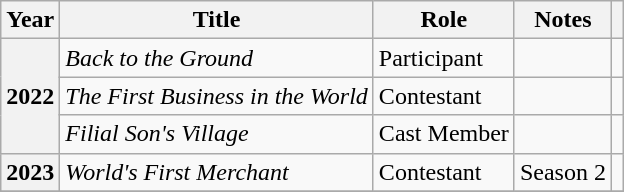<table class="wikitable sortable plainrowheaders">
<tr>
<th scope="col">Year</th>
<th scope="col">Title</th>
<th scope="col">Role</th>
<th scope="col">Notes</th>
<th scope="col" class="unsortable"></th>
</tr>
<tr>
<th scope="row" rowspan=3>2022</th>
<td><em>Back to the Ground</em></td>
<td>Participant</td>
<td></td>
<td></td>
</tr>
<tr>
<td><em>The First Business in the World</em></td>
<td>Contestant</td>
<td></td>
<td></td>
</tr>
<tr>
<td><em>Filial Son's Village</em></td>
<td>Cast Member</td>
<td></td>
<td></td>
</tr>
<tr>
<th scope="row">2023</th>
<td><em>World's First Merchant</em></td>
<td>Contestant</td>
<td>Season 2</td>
<td></td>
</tr>
<tr>
</tr>
</table>
